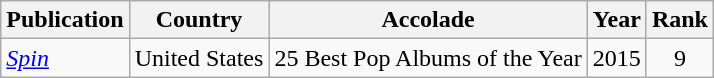<table class="wikitable sortable">
<tr>
<th>Publication</th>
<th>Country</th>
<th>Accolade</th>
<th>Year</th>
<th>Rank</th>
</tr>
<tr>
<td><em><a href='#'>Spin</a></em></td>
<td style="text-align:center;">United States</td>
<td>25 Best Pop Albums of the Year</td>
<td>2015</td>
<td style="text-align:center;">9</td>
</tr>
</table>
